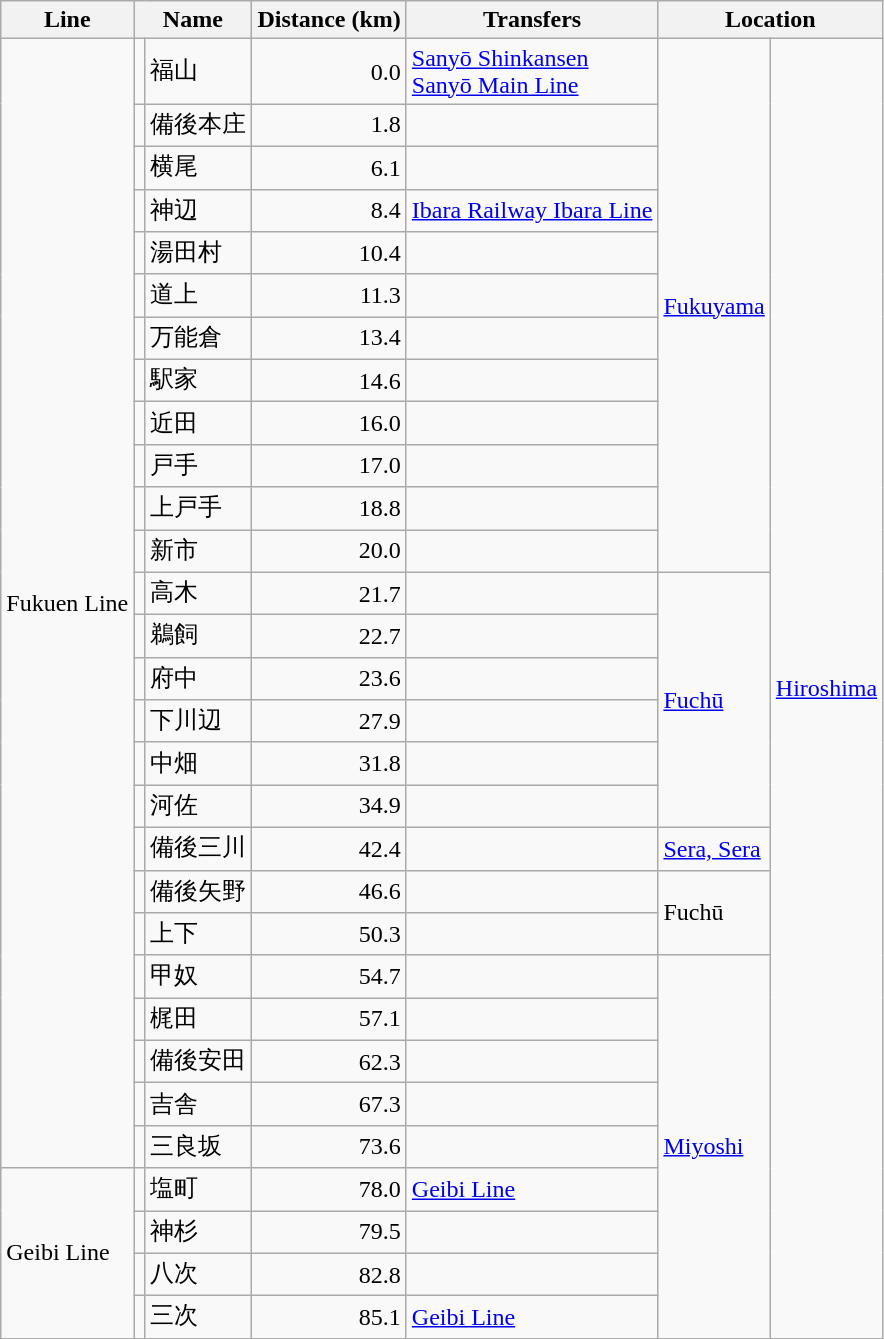<table class="wikitable">
<tr>
<th>Line</th>
<th colspan="2">Name</th>
<th>Distance (km)</th>
<th>Transfers</th>
<th colspan="2">Location</th>
</tr>
<tr>
<td rowspan="27">Fukuen Line</td>
<td></td>
<td>福山</td>
<td style="text-align: right;">0.0</td>
<td> <a href='#'>Sanyō Shinkansen</a><br>  <a href='#'>Sanyō Main Line</a></td>
<td rowspan="12"><a href='#'>Fukuyama</a></td>
<td rowspan="31"><a href='#'>Hiroshima</a></td>
</tr>
<tr>
<td></td>
<td>備後本庄</td>
<td style="text-align: right;">1.8</td>
<td> </td>
</tr>
<tr>
<td></td>
<td>横尾</td>
<td style="text-align: right;">6.1</td>
<td> </td>
</tr>
<tr>
<td></td>
<td>神辺</td>
<td style="text-align: right;">8.4</td>
<td><a href='#'>Ibara Railway Ibara Line</a></td>
</tr>
<tr>
<td></td>
<td>湯田村</td>
<td style="text-align: right;">10.4</td>
<td> </td>
</tr>
<tr>
<td></td>
<td>道上</td>
<td style="text-align: right;">11.3</td>
<td> </td>
</tr>
<tr>
<td></td>
<td>万能倉</td>
<td style="text-align: right;">13.4</td>
<td> </td>
</tr>
<tr>
<td></td>
<td>駅家</td>
<td style="text-align: right;">14.6</td>
<td> </td>
</tr>
<tr>
<td></td>
<td>近田</td>
<td style="text-align: right;">16.0</td>
<td> </td>
</tr>
<tr>
<td></td>
<td>戸手</td>
<td style="text-align: right;">17.0</td>
<td> </td>
</tr>
<tr>
<td></td>
<td>上戸手</td>
<td style="text-align: right;">18.8</td>
<td> </td>
</tr>
<tr>
<td></td>
<td>新市</td>
<td style="text-align: right;">20.0</td>
<td> </td>
</tr>
<tr>
<td></td>
<td>高木</td>
<td style="text-align: right;">21.7</td>
<td> </td>
<td rowspan="6"><a href='#'>Fuchū</a></td>
</tr>
<tr>
<td></td>
<td>鵜飼</td>
<td style="text-align: right;">22.7</td>
<td> </td>
</tr>
<tr>
<td></td>
<td>府中</td>
<td style="text-align: right;">23.6</td>
<td></td>
</tr>
<tr>
<td></td>
<td>下川辺</td>
<td style="text-align: right;">27.9</td>
<td> </td>
</tr>
<tr>
<td></td>
<td>中畑</td>
<td style="text-align: right;">31.8</td>
<td> </td>
</tr>
<tr>
<td></td>
<td>河佐</td>
<td style="text-align: right;">34.9</td>
<td> </td>
</tr>
<tr>
<td></td>
<td>備後三川</td>
<td style="text-align: right;">42.4</td>
<td> </td>
<td rowspan="1"><a href='#'>Sera, Sera</a></td>
</tr>
<tr>
<td></td>
<td>備後矢野</td>
<td style="text-align: right;">46.6</td>
<td> </td>
<td rowspan="2">Fuchū</td>
</tr>
<tr>
<td></td>
<td>上下</td>
<td style="text-align: right;">50.3</td>
<td> </td>
</tr>
<tr>
<td></td>
<td>甲奴</td>
<td style="text-align: right;">54.7</td>
<td> </td>
<td rowspan="10"><a href='#'>Miyoshi</a></td>
</tr>
<tr>
<td></td>
<td>梶田</td>
<td style="text-align: right;">57.1</td>
<td> </td>
</tr>
<tr>
<td></td>
<td>備後安田</td>
<td style="text-align: right;">62.3</td>
<td> </td>
</tr>
<tr>
<td></td>
<td>吉舎</td>
<td style="text-align: right;">67.3</td>
<td> </td>
</tr>
<tr>
<td></td>
<td>三良坂</td>
<td style="text-align: right;">73.6</td>
<td> </td>
</tr>
<tr>
<td rowspan="2"></td>
<td rowspan="2">塩町</td>
<td rowspan="2" style="text-align: right;">78.0</td>
<td rowspan="2"> <a href='#'>Geibi Line</a></td>
</tr>
<tr>
<td rowspan="4">Geibi Line</td>
</tr>
<tr>
<td></td>
<td>神杉</td>
<td style="text-align: right;">79.5</td>
<td> </td>
</tr>
<tr>
<td></td>
<td>八次</td>
<td style="text-align: right;">82.8</td>
<td> </td>
</tr>
<tr>
<td></td>
<td>三次</td>
<td style="text-align: right;">85.1</td>
<td> <a href='#'>Geibi Line</a></td>
</tr>
</table>
